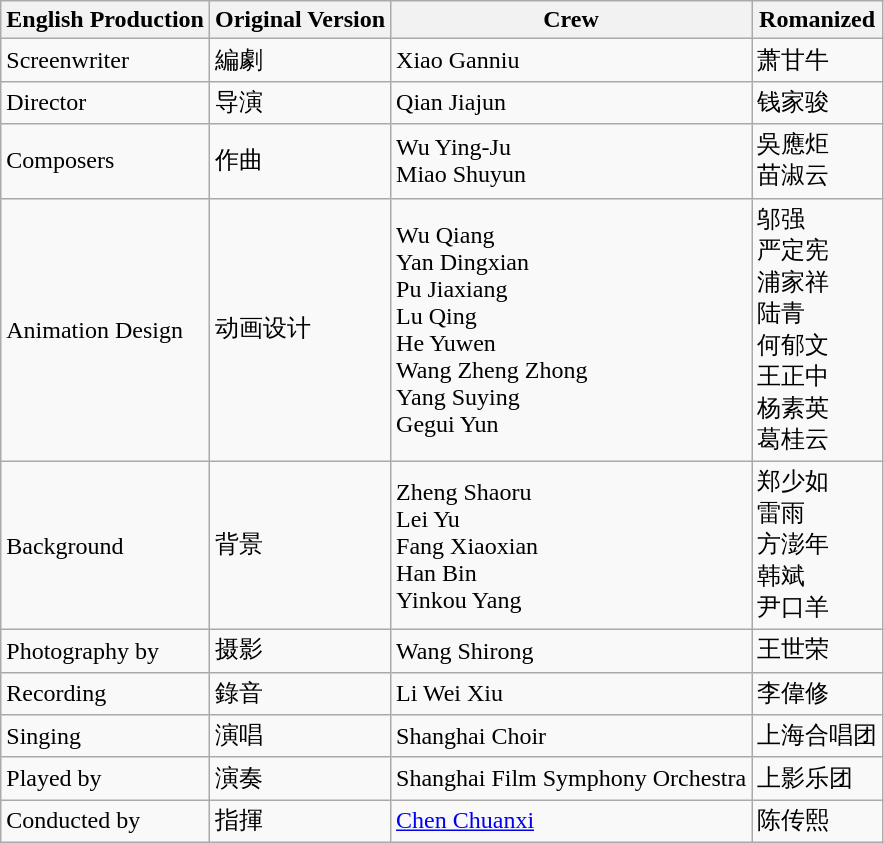<table class="wikitable">
<tr>
<th>English Production</th>
<th>Original Version</th>
<th>Crew</th>
<th>Romanized</th>
</tr>
<tr>
<td>Screenwriter</td>
<td>編劇</td>
<td>Xiao Ganniu</td>
<td>萧甘牛</td>
</tr>
<tr>
<td>Director</td>
<td>导演</td>
<td>Qian Jiajun</td>
<td>钱家骏</td>
</tr>
<tr>
<td>Composers</td>
<td>作曲</td>
<td>Wu Ying-Ju<br>Miao Shuyun</td>
<td>吳應炬<br>苗淑云</td>
</tr>
<tr>
<td>Animation Design</td>
<td>动画设计</td>
<td>Wu Qiang<br>Yan Dingxian<br>Pu Jiaxiang<br>Lu Qing<br>He Yuwen<br>Wang Zheng Zhong<br>Yang Suying<br>Gegui Yun</td>
<td>邬强<br>严定宪<br>浦家祥<br>陆青<br>何郁文<br>王正中<br>杨素英<br>葛桂云</td>
</tr>
<tr>
<td>Background</td>
<td>背景</td>
<td>Zheng Shaoru<br>Lei Yu<br>Fang Xiaoxian<br>Han Bin<br>Yinkou Yang</td>
<td>郑少如<br>雷雨<br>方澎年<br>韩斌<br>尹口羊</td>
</tr>
<tr>
<td>Photography by</td>
<td>摄影</td>
<td>Wang Shirong</td>
<td>王世荣</td>
</tr>
<tr>
<td>Recording</td>
<td>錄音</td>
<td>Li Wei Xiu</td>
<td>李偉修</td>
</tr>
<tr>
<td>Singing</td>
<td>演唱</td>
<td>Shanghai Choir</td>
<td>上海合唱团</td>
</tr>
<tr>
<td>Played by</td>
<td>演奏</td>
<td>Shanghai Film Symphony Orchestra</td>
<td>上影乐团</td>
</tr>
<tr>
<td>Conducted by</td>
<td>指揮</td>
<td><a href='#'>Chen Chuanxi</a></td>
<td>陈传熙</td>
</tr>
</table>
